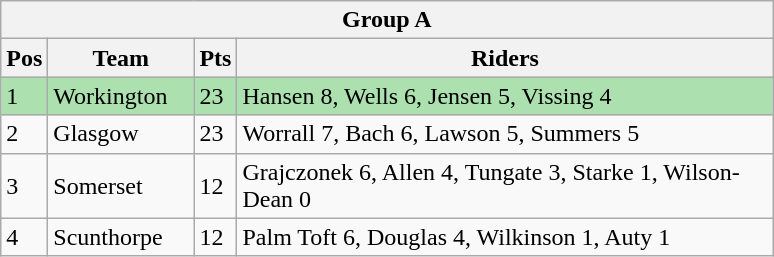<table class="wikitable">
<tr>
<th colspan="4">Group A</th>
</tr>
<tr>
<th width=20>Pos</th>
<th width=90>Team</th>
<th width=20>Pts</th>
<th width=350>Riders</th>
</tr>
<tr style="background:#ACE1AF;">
<td>1</td>
<td align=left>Workington</td>
<td>23</td>
<td>Hansen 8, Wells 6, Jensen 5, Vissing 4</td>
</tr>
<tr>
<td>2</td>
<td align=left>Glasgow</td>
<td>23</td>
<td>Worrall 7, Bach 6, Lawson 5, Summers 5</td>
</tr>
<tr>
<td>3</td>
<td align=left>Somerset</td>
<td>12</td>
<td>Grajczonek 6, Allen 4, Tungate 3, Starke 1, Wilson-Dean 0</td>
</tr>
<tr>
<td>4</td>
<td align=left>Scunthorpe</td>
<td>12</td>
<td>Palm Toft 6, Douglas 4, Wilkinson 1, Auty 1</td>
</tr>
</table>
